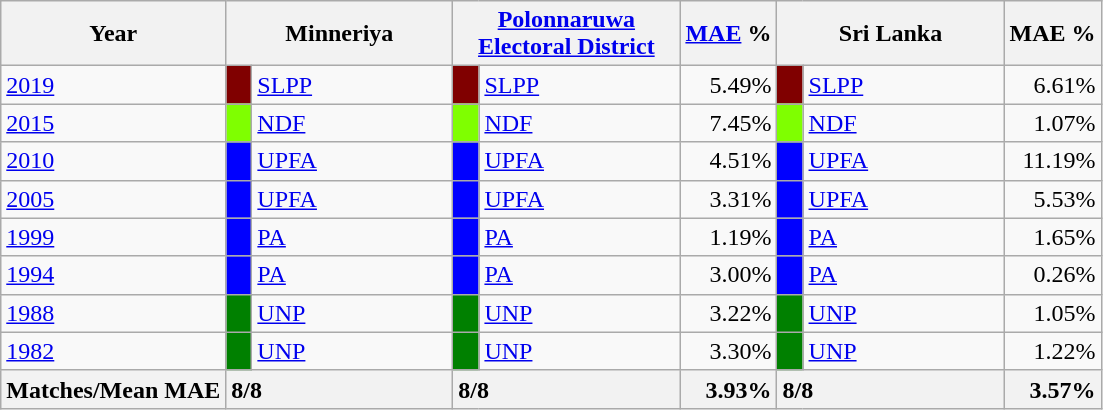<table class="wikitable">
<tr>
<th>Year</th>
<th colspan="2" width="144px">Minneriya</th>
<th colspan="2" width="144px"><a href='#'>Polonnaruwa Electoral District</a></th>
<th><a href='#'>MAE</a> %</th>
<th colspan="2" width="144px">Sri Lanka</th>
<th>MAE %</th>
</tr>
<tr>
<td><a href='#'>2019</a></td>
<td style="background-color:maroon;" width="10px"></td>
<td style="text-align:left;"><a href='#'>SLPP</a></td>
<td style="background-color:maroon;" width="10px"></td>
<td style="text-align:left;"><a href='#'>SLPP</a></td>
<td style="text-align:right;">5.49%</td>
<td style="background-color:maroon;" width="10px"></td>
<td style="text-align:left;"><a href='#'>SLPP</a></td>
<td style="text-align:right;">6.61%</td>
</tr>
<tr>
<td><a href='#'>2015</a></td>
<td style="background-color:chartreuse;" width="10px"></td>
<td style="text-align:left;"><a href='#'>NDF</a></td>
<td style="background-color:chartreuse;" width="10px"></td>
<td style="text-align:left;"><a href='#'>NDF</a></td>
<td style="text-align:right;">7.45%</td>
<td style="background-color:chartreuse;" width="10px"></td>
<td style="text-align:left;"><a href='#'>NDF</a></td>
<td style="text-align:right;">1.07%</td>
</tr>
<tr>
<td><a href='#'>2010</a></td>
<td style="background-color:blue;" width="10px"></td>
<td style="text-align:left;"><a href='#'>UPFA</a></td>
<td style="background-color:blue;" width="10px"></td>
<td style="text-align:left;"><a href='#'>UPFA</a></td>
<td style="text-align:right;">4.51%</td>
<td style="background-color:blue;" width="10px"></td>
<td style="text-align:left;"><a href='#'>UPFA</a></td>
<td style="text-align:right;">11.19%</td>
</tr>
<tr>
<td><a href='#'>2005</a></td>
<td style="background-color:blue;" width="10px"></td>
<td style="text-align:left;"><a href='#'>UPFA</a></td>
<td style="background-color:blue;" width="10px"></td>
<td style="text-align:left;"><a href='#'>UPFA</a></td>
<td style="text-align:right;">3.31%</td>
<td style="background-color:blue;" width="10px"></td>
<td style="text-align:left;"><a href='#'>UPFA</a></td>
<td style="text-align:right;">5.53%</td>
</tr>
<tr>
<td><a href='#'>1999</a></td>
<td style="background-color:blue;" width="10px"></td>
<td style="text-align:left;"><a href='#'>PA</a></td>
<td style="background-color:blue;" width="10px"></td>
<td style="text-align:left;"><a href='#'>PA</a></td>
<td style="text-align:right;">1.19%</td>
<td style="background-color:blue;" width="10px"></td>
<td style="text-align:left;"><a href='#'>PA</a></td>
<td style="text-align:right;">1.65%</td>
</tr>
<tr>
<td><a href='#'>1994</a></td>
<td style="background-color:blue;" width="10px"></td>
<td style="text-align:left;"><a href='#'>PA</a></td>
<td style="background-color:blue;" width="10px"></td>
<td style="text-align:left;"><a href='#'>PA</a></td>
<td style="text-align:right;">3.00%</td>
<td style="background-color:blue;" width="10px"></td>
<td style="text-align:left;"><a href='#'>PA</a></td>
<td style="text-align:right;">0.26%</td>
</tr>
<tr>
<td><a href='#'>1988</a></td>
<td style="background-color:green;" width="10px"></td>
<td style="text-align:left;"><a href='#'>UNP</a></td>
<td style="background-color:green;" width="10px"></td>
<td style="text-align:left;"><a href='#'>UNP</a></td>
<td style="text-align:right;">3.22%</td>
<td style="background-color:green;" width="10px"></td>
<td style="text-align:left;"><a href='#'>UNP</a></td>
<td style="text-align:right;">1.05%</td>
</tr>
<tr>
<td><a href='#'>1982</a></td>
<td style="background-color:green;" width="10px"></td>
<td style="text-align:left;"><a href='#'>UNP</a></td>
<td style="background-color:green;" width="10px"></td>
<td style="text-align:left;"><a href='#'>UNP</a></td>
<td style="text-align:right;">3.30%</td>
<td style="background-color:green;" width="10px"></td>
<td style="text-align:left;"><a href='#'>UNP</a></td>
<td style="text-align:right;">1.22%</td>
</tr>
<tr>
<th>Matches/Mean MAE</th>
<th style="text-align:left;"colspan="2" width="144px">8/8</th>
<th style="text-align:left;"colspan="2" width="144px">8/8</th>
<th style="text-align:right;">3.93%</th>
<th style="text-align:left;"colspan="2" width="144px">8/8</th>
<th style="text-align:right;">3.57%</th>
</tr>
</table>
